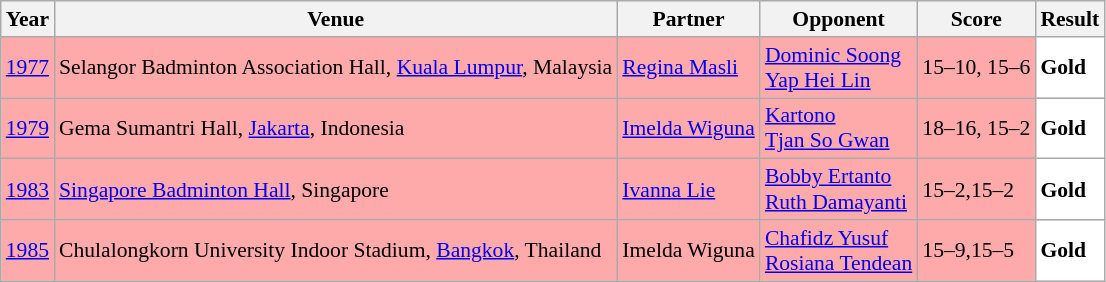<table class="sortable wikitable" style="font-size: 90%;">
<tr>
<th>Year</th>
<th>Venue</th>
<th>Partner</th>
<th>Opponent</th>
<th>Score</th>
<th>Result</th>
</tr>
<tr style="background:#FFAAAA">
<td align="center"><a href='#'>1977</a></td>
<td align="left">Selangor Badminton Association Hall, <a href='#'>Kuala Lumpur</a>, Malaysia</td>
<td align="left"> <a href='#'>Regina Masli</a></td>
<td align="left"> <a href='#'>Dominic Soong</a><br>  <a href='#'>Yap Hei Lin</a></td>
<td align="left">15–10, 15–6</td>
<td style="text-align:left; background:white"> <strong>Gold</strong></td>
</tr>
<tr style="background:#FFAAAA">
<td align="center"><a href='#'>1979</a></td>
<td align="left">Gema Sumantri Hall, <a href='#'>Jakarta</a>, Indonesia</td>
<td align="left"> <a href='#'>Imelda Wiguna</a></td>
<td align="left"> <a href='#'>Kartono</a><br> <a href='#'>Tjan So Gwan</a></td>
<td align="left">18–16, 15–2</td>
<td style="text-align:left; background:white"> <strong>Gold</strong></td>
</tr>
<tr style="background:#FFAAAA">
<td align="center"><a href='#'>1983</a></td>
<td align="left"><a href='#'>Singapore Badminton Hall</a>, Singapore</td>
<td align="left"> <a href='#'>Ivanna Lie</a></td>
<td align="left"> <a href='#'>Bobby Ertanto</a><br> <a href='#'>Ruth Damayanti</a></td>
<td align="left">15–2,15–2</td>
<td style="text-align:left; background:white"> <strong>Gold</strong></td>
</tr>
<tr style="background:#FFAAAA">
<td align="center"><a href='#'>1985</a></td>
<td align="left">Chulalongkorn University Indoor Stadium, <a href='#'>Bangkok</a>, Thailand</td>
<td align="left"> Imelda Wiguna</td>
<td align="left"> <a href='#'>Chafidz Yusuf</a><br> <a href='#'>Rosiana Tendean</a></td>
<td align="left">15–9,15–5</td>
<td style="text-align:left; background:white"> <strong>Gold</strong></td>
</tr>
</table>
